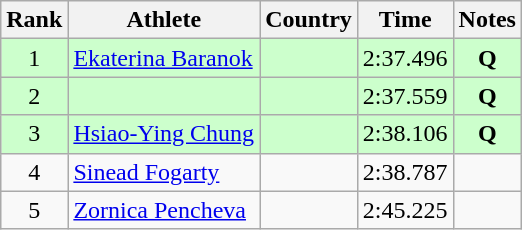<table class="wikitable sortable" style="text-align:center">
<tr>
<th>Rank</th>
<th>Athlete</th>
<th>Country</th>
<th>Time</th>
<th>Notes</th>
</tr>
<tr bgcolor="#ccffcc">
<td>1</td>
<td align=left><a href='#'>Ekaterina Baranok</a></td>
<td align=left></td>
<td>2:37.496</td>
<td><strong>Q</strong></td>
</tr>
<tr bgcolor="#ccffcc">
<td>2</td>
<td align=left></td>
<td align=left></td>
<td>2:37.559</td>
<td><strong>Q</strong></td>
</tr>
<tr bgcolor="#ccffcc">
<td>3</td>
<td align=left><a href='#'>Hsiao-Ying Chung</a></td>
<td align=left></td>
<td>2:38.106</td>
<td><strong>Q</strong></td>
</tr>
<tr>
<td>4</td>
<td align=left><a href='#'>Sinead Fogarty</a></td>
<td align=left></td>
<td>2:38.787</td>
<td></td>
</tr>
<tr>
<td>5</td>
<td align=left><a href='#'>Zornica Pencheva</a></td>
<td align=left></td>
<td>2:45.225</td>
<td></td>
</tr>
</table>
